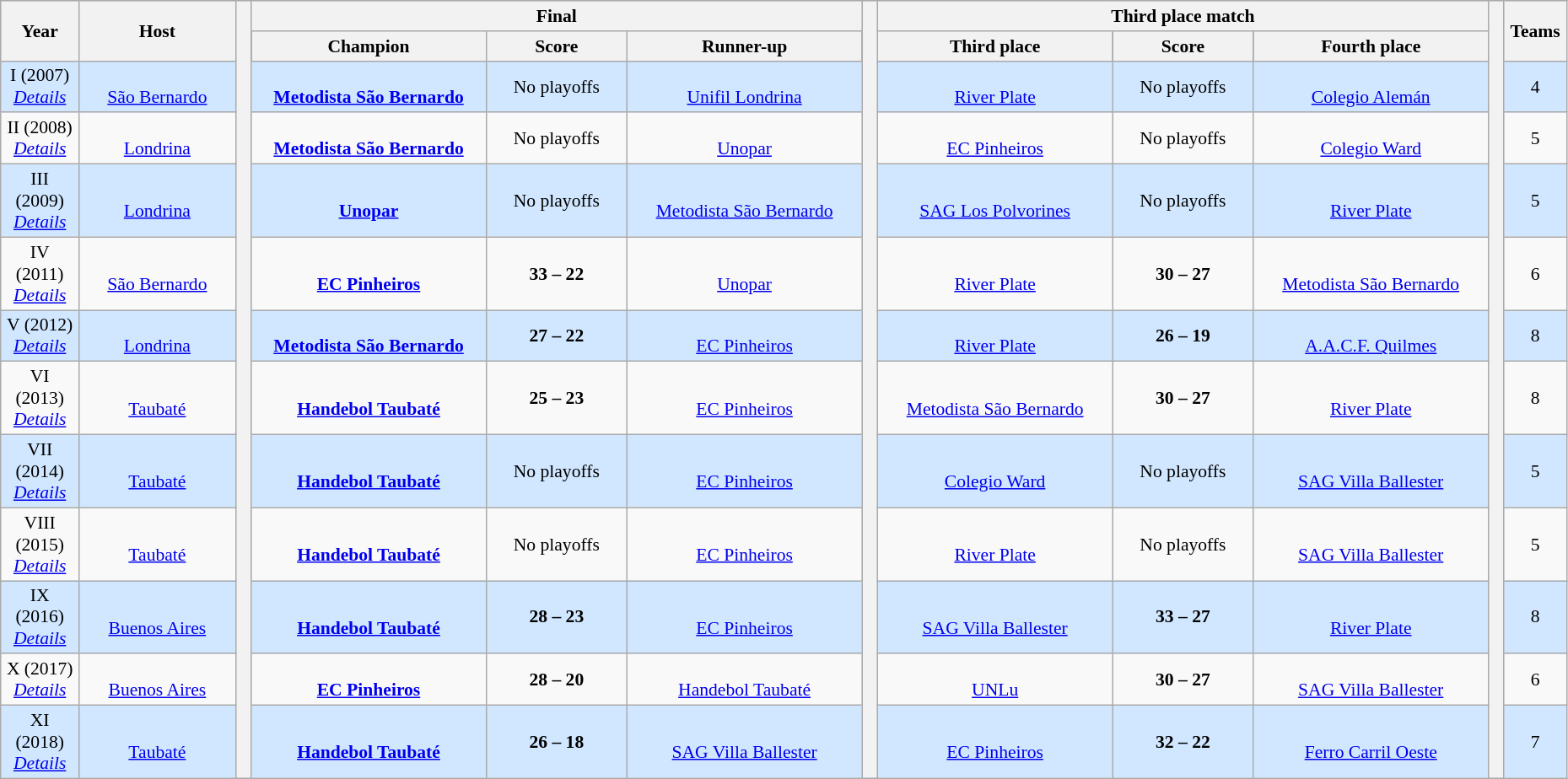<table class="wikitable" style="font-size:90%; width: 98%; text-align: center;">
<tr bgcolor=#C1D8FF>
<th rowspan=2 width=5%>Year</th>
<th rowspan=2 width=10%>Host</th>
<th width=1% rowspan=13 bgcolor=ffffff></th>
<th colspan=3>Final</th>
<th width=1% rowspan=13 bgcolor=ffffff></th>
<th colspan=3>Third place match</th>
<th width=1% rowspan=13 bgcolor=ffffff></th>
<th rowspan=2 width=5%>Teams</th>
</tr>
<tr bgcolor=FEF>
<th width=15%>Champion</th>
<th width=9%>Score</th>
<th width=15%>Runner-up</th>
<th width=15%>Third place</th>
<th width=9%>Score</th>
<th width=15%>Fourth place</th>
</tr>
<tr bgcolor=#D0E7FF>
<td>I (2007)<br><em><a href='#'>Details</a></em></td>
<td><br><a href='#'>São Bernardo</a></td>
<td><strong><br> <a href='#'>Metodista São Bernardo</a></strong></td>
<td><span>No playoffs</span></td>
<td><br> <a href='#'>Unifil Londrina</a></td>
<td><br> <a href='#'>River Plate</a></td>
<td><span>No playoffs</span></td>
<td><br> <a href='#'>Colegio Alemán</a></td>
<td>4</td>
</tr>
<tr>
<td>II (2008)<br><em><a href='#'>Details</a></em></td>
<td><br><a href='#'>Londrina</a></td>
<td><strong><br> <a href='#'>Metodista São Bernardo</a></strong></td>
<td><span>No playoffs</span></td>
<td><br> <a href='#'>Unopar</a></td>
<td><br> <a href='#'>EC Pinheiros</a></td>
<td><span>No playoffs</span></td>
<td><br> <a href='#'>Colegio Ward</a></td>
<td>5</td>
</tr>
<tr bgcolor=#D0E7FF>
<td>III (2009)<br><em><a href='#'>Details</a></em></td>
<td><br><a href='#'>Londrina</a></td>
<td><strong><br> <a href='#'>Unopar</a></strong></td>
<td><span>No playoffs</span></td>
<td><br> <a href='#'>Metodista São Bernardo</a></td>
<td><br> <a href='#'>SAG Los Polvorines</a></td>
<td><span>No playoffs</span></td>
<td><br> <a href='#'>River Plate</a></td>
<td>5</td>
</tr>
<tr>
<td>IV (2011)<br><em><a href='#'>Details</a></em></td>
<td><br><a href='#'>São Bernardo</a></td>
<td><strong><br> <a href='#'>EC Pinheiros</a></strong></td>
<td><strong>33 – 22</strong></td>
<td><br> <a href='#'>Unopar</a></td>
<td><br> <a href='#'>River Plate</a></td>
<td><strong>30 – 27</strong></td>
<td><br> <a href='#'>Metodista São Bernardo</a></td>
<td>6</td>
</tr>
<tr bgcolor=#D0E7FF>
<td>V (2012)<br><em><a href='#'>Details</a></em></td>
<td><br><a href='#'>Londrina</a></td>
<td><strong><br> <a href='#'>Metodista São Bernardo</a></strong></td>
<td><strong>27 – 22</strong></td>
<td><br> <a href='#'>EC Pinheiros</a></td>
<td><br> <a href='#'>River Plate</a></td>
<td><strong>26 – 19</strong></td>
<td><br> <a href='#'>A.A.C.F. Quilmes</a></td>
<td>8</td>
</tr>
<tr>
<td>VI (2013)<br><em><a href='#'>Details</a></em></td>
<td><br><a href='#'>Taubaté</a></td>
<td><strong><br> <a href='#'>Handebol Taubaté</a></strong></td>
<td><strong>25 – 23</strong></td>
<td><br> <a href='#'>EC Pinheiros</a></td>
<td><br> <a href='#'>Metodista São Bernardo</a></td>
<td><strong>30 – 27</strong></td>
<td><br> <a href='#'>River Plate</a></td>
<td>8</td>
</tr>
<tr bgcolor=#D0E7FF>
<td>VII (2014)<br><em><a href='#'>Details</a></em></td>
<td><br><a href='#'>Taubaté</a></td>
<td><strong><br> <a href='#'>Handebol Taubaté</a></strong></td>
<td><span>No playoffs</span></td>
<td><br> <a href='#'>EC Pinheiros</a></td>
<td><br> <a href='#'>Colegio Ward</a></td>
<td><span>No playoffs</span></td>
<td><br> <a href='#'>SAG Villa Ballester</a></td>
<td>5</td>
</tr>
<tr>
<td>VIII (2015)<br><em><a href='#'>Details</a></em></td>
<td><br><a href='#'>Taubaté</a></td>
<td><strong><br> <a href='#'>Handebol Taubaté</a></strong></td>
<td><span>No playoffs</span></td>
<td><br> <a href='#'>EC Pinheiros</a></td>
<td><br> <a href='#'>River Plate</a></td>
<td><span>No playoffs</span></td>
<td><br> <a href='#'>SAG Villa Ballester</a></td>
<td>5</td>
</tr>
<tr bgcolor=#D0E7FF>
<td>IX (2016)<br><em><a href='#'>Details</a></em></td>
<td><br><a href='#'>Buenos Aires</a></td>
<td><strong><br> <a href='#'>Handebol Taubaté</a></strong></td>
<td><strong>28 – 23</strong></td>
<td><br> <a href='#'>EC Pinheiros</a></td>
<td><br> <a href='#'>SAG Villa Ballester</a></td>
<td><strong>33 – 27</strong></td>
<td><br> <a href='#'>River Plate</a></td>
<td>8</td>
</tr>
<tr>
<td>X (2017)<br><em><a href='#'>Details</a></em></td>
<td><br><a href='#'>Buenos Aires</a></td>
<td><strong><br> <a href='#'>EC Pinheiros</a></strong></td>
<td><strong>28 – 20</strong></td>
<td><br> <a href='#'>Handebol Taubaté</a></td>
<td><br> <a href='#'>UNLu</a></td>
<td><strong>30 – 27</strong></td>
<td><br> <a href='#'>SAG Villa Ballester</a></td>
<td>6</td>
</tr>
<tr bgcolor=#D0E7FF>
<td>XI (2018)<br><em><a href='#'>Details</a></em></td>
<td><br><a href='#'>Taubaté</a></td>
<td><strong><br> <a href='#'>Handebol Taubaté</a></strong></td>
<td><strong>26 – 18</strong></td>
<td><br> <a href='#'>SAG Villa Ballester</a></td>
<td><br> <a href='#'>EC Pinheiros</a></td>
<td><strong>32 – 22</strong></td>
<td><br> <a href='#'>Ferro Carril Oeste</a></td>
<td>7</td>
</tr>
</table>
